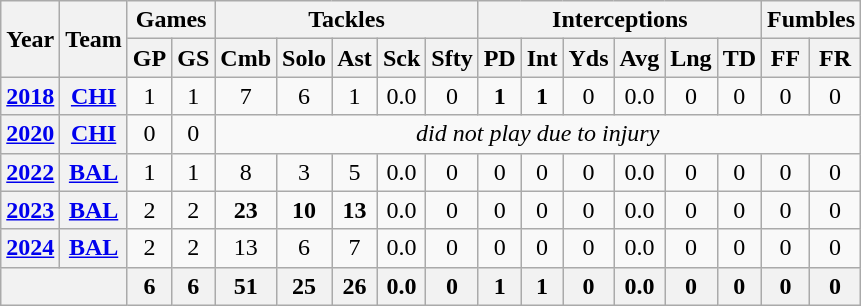<table class="wikitable" style="text-align:center;">
<tr>
<th rowspan="2">Year</th>
<th rowspan="2">Team</th>
<th colspan="2">Games</th>
<th colspan="5">Tackles</th>
<th colspan="6">Interceptions</th>
<th colspan="2">Fumbles</th>
</tr>
<tr>
<th>GP</th>
<th>GS</th>
<th>Cmb</th>
<th>Solo</th>
<th>Ast</th>
<th>Sck</th>
<th>Sfty</th>
<th>PD</th>
<th>Int</th>
<th>Yds</th>
<th>Avg</th>
<th>Lng</th>
<th>TD</th>
<th>FF</th>
<th>FR</th>
</tr>
<tr>
<th><a href='#'>2018</a></th>
<th><a href='#'>CHI</a></th>
<td>1</td>
<td>1</td>
<td>7</td>
<td>6</td>
<td>1</td>
<td>0.0</td>
<td>0</td>
<td><strong>1</strong></td>
<td><strong>1</strong></td>
<td>0</td>
<td>0.0</td>
<td>0</td>
<td>0</td>
<td>0</td>
<td>0</td>
</tr>
<tr>
<th><a href='#'>2020</a></th>
<th><a href='#'>CHI</a></th>
<td>0</td>
<td>0</td>
<td colspan="13"><em>did not play due to injury</em></td>
</tr>
<tr>
<th><a href='#'>2022</a></th>
<th><a href='#'>BAL</a></th>
<td>1</td>
<td>1</td>
<td>8</td>
<td>3</td>
<td>5</td>
<td>0.0</td>
<td>0</td>
<td>0</td>
<td>0</td>
<td>0</td>
<td>0.0</td>
<td>0</td>
<td>0</td>
<td>0</td>
<td>0</td>
</tr>
<tr>
<th><a href='#'>2023</a></th>
<th><a href='#'>BAL</a></th>
<td>2</td>
<td>2</td>
<td><strong>23</strong></td>
<td><strong>10</strong></td>
<td><strong>13</strong></td>
<td>0.0</td>
<td>0</td>
<td>0</td>
<td>0</td>
<td>0</td>
<td>0.0</td>
<td>0</td>
<td>0</td>
<td>0</td>
<td>0</td>
</tr>
<tr>
<th><a href='#'>2024</a></th>
<th><a href='#'>BAL</a></th>
<td>2</td>
<td>2</td>
<td>13</td>
<td>6</td>
<td>7</td>
<td>0.0</td>
<td>0</td>
<td>0</td>
<td>0</td>
<td>0</td>
<td>0.0</td>
<td>0</td>
<td>0</td>
<td>0</td>
<td>0</td>
</tr>
<tr>
<th colspan="2"></th>
<th>6</th>
<th>6</th>
<th>51</th>
<th>25</th>
<th>26</th>
<th>0.0</th>
<th>0</th>
<th>1</th>
<th>1</th>
<th>0</th>
<th>0.0</th>
<th>0</th>
<th>0</th>
<th>0</th>
<th>0</th>
</tr>
</table>
